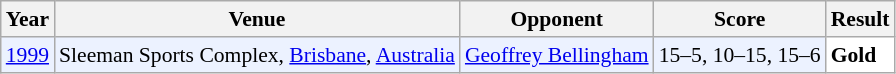<table class="sortable wikitable" style="font-size: 90%;">
<tr>
<th>Year</th>
<th>Venue</th>
<th>Opponent</th>
<th>Score</th>
<th>Result</th>
</tr>
<tr style="background:#ECF2FF">
<td align="center"><a href='#'>1999</a></td>
<td align="left">Sleeman Sports Complex, <a href='#'>Brisbane</a>, <a href='#'>Australia</a></td>
<td align="left"> <a href='#'>Geoffrey Bellingham</a></td>
<td align="left">15–5, 10–15, 15–6</td>
<td style="text-align:left; background:white"> <strong>Gold</strong></td>
</tr>
</table>
